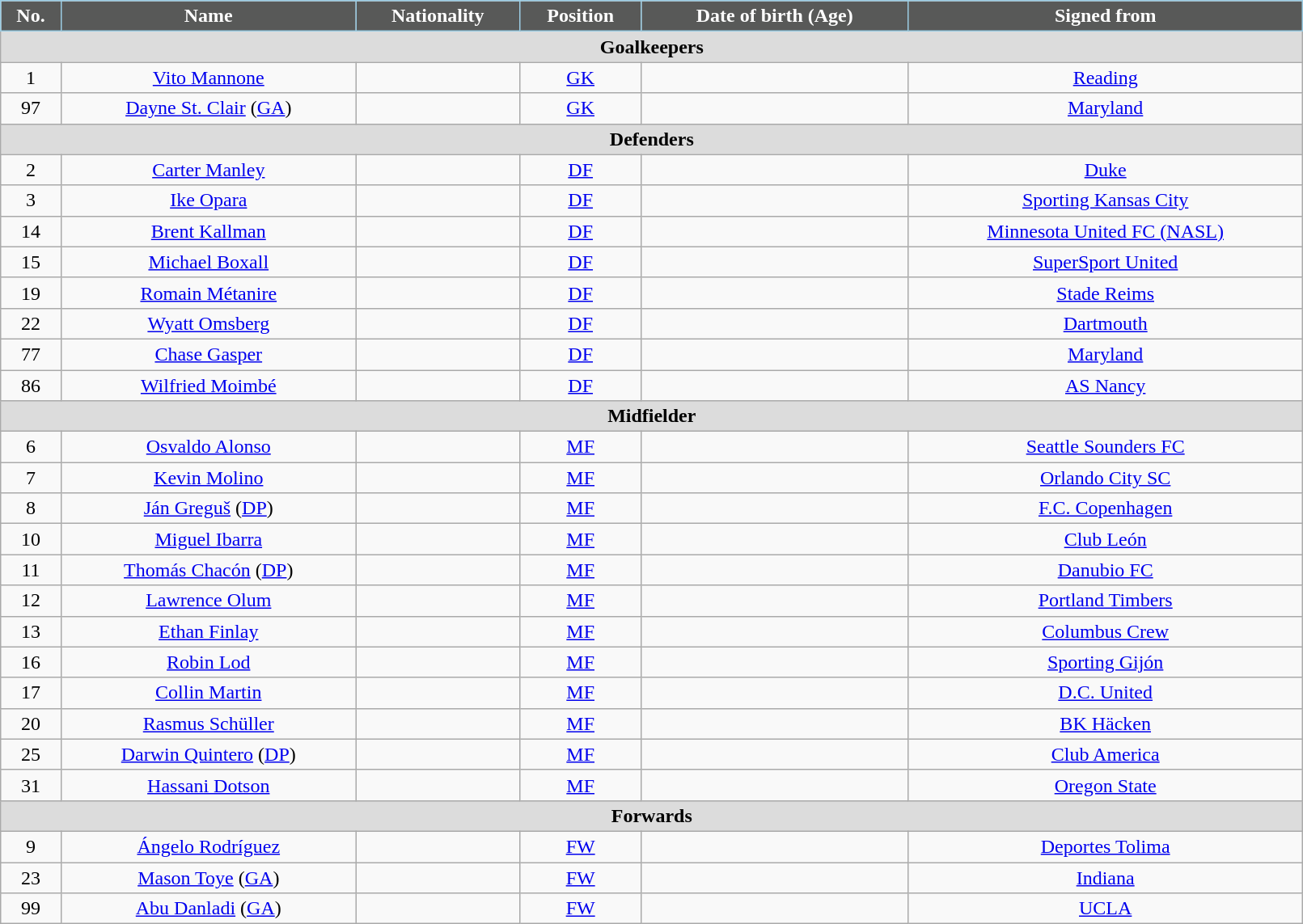<table class="wikitable" style="text-align:center;width:85%">
<tr>
<th style="background:#585958;color:#FFFFFF;border:1px solid #9BCDE4">No.</th>
<th style="background:#585958;color:#FFFFFF;border:1px solid #9BCDE4">Name</th>
<th style="background:#585958;color:#FFFFFF;border:1px solid #9BCDE4">Nationality</th>
<th style="background:#585958;color:#FFFFFF;border:1px solid #9BCDE4">Position</th>
<th style="background:#585958;color:#FFFFFF;border:1px solid #9BCDE4">Date of birth (Age)</th>
<th style="background:#585958;color:#FFFFFF;border:1px solid #9BCDE4">Signed from</th>
</tr>
<tr>
<th colspan="11" style="background:#dcdcdc">Goalkeepers</th>
</tr>
<tr>
<td>1</td>
<td><a href='#'>Vito Mannone</a></td>
<td></td>
<td><a href='#'>GK</a></td>
<td></td>
<td> <a href='#'>Reading</a></td>
</tr>
<tr>
<td>97</td>
<td><a href='#'>Dayne St. Clair</a> (<a href='#'>GA</a>)</td>
<td></td>
<td><a href='#'>GK</a></td>
<td></td>
<td> <a href='#'>Maryland</a></td>
</tr>
<tr>
<th colspan="12" style="background:#dcdcdc">Defenders</th>
</tr>
<tr>
<td>2</td>
<td><a href='#'>Carter Manley</a></td>
<td></td>
<td><a href='#'>DF</a></td>
<td></td>
<td> <a href='#'>Duke</a></td>
</tr>
<tr>
<td>3</td>
<td><a href='#'>Ike Opara</a></td>
<td></td>
<td><a href='#'>DF</a></td>
<td></td>
<td> <a href='#'>Sporting Kansas City</a></td>
</tr>
<tr>
<td>14</td>
<td><a href='#'>Brent Kallman</a></td>
<td></td>
<td><a href='#'>DF</a></td>
<td></td>
<td> <a href='#'>Minnesota United FC (NASL)</a></td>
</tr>
<tr>
<td>15</td>
<td><a href='#'>Michael Boxall</a></td>
<td></td>
<td><a href='#'>DF</a></td>
<td></td>
<td> <a href='#'>SuperSport United</a></td>
</tr>
<tr>
<td>19</td>
<td><a href='#'>Romain Métanire</a></td>
<td></td>
<td><a href='#'>DF</a></td>
<td></td>
<td> <a href='#'>Stade Reims</a></td>
</tr>
<tr>
<td>22</td>
<td><a href='#'>Wyatt Omsberg</a></td>
<td></td>
<td><a href='#'>DF</a></td>
<td></td>
<td> <a href='#'>Dartmouth</a></td>
</tr>
<tr>
<td>77</td>
<td><a href='#'>Chase Gasper</a></td>
<td></td>
<td><a href='#'>DF</a></td>
<td></td>
<td> <a href='#'>Maryland</a></td>
</tr>
<tr>
<td>86</td>
<td><a href='#'>Wilfried Moimbé</a></td>
<td></td>
<td><a href='#'>DF</a></td>
<td></td>
<td> <a href='#'>AS Nancy</a></td>
</tr>
<tr>
<th colspan="11" style="background:#dcdcdc">Midfielder</th>
</tr>
<tr>
<td>6</td>
<td><a href='#'>Osvaldo Alonso</a></td>
<td></td>
<td><a href='#'>MF</a></td>
<td></td>
<td> <a href='#'>Seattle Sounders FC</a></td>
</tr>
<tr>
<td>7</td>
<td><a href='#'>Kevin Molino</a></td>
<td></td>
<td><a href='#'>MF</a></td>
<td></td>
<td> <a href='#'>Orlando City SC</a></td>
</tr>
<tr>
<td>8</td>
<td><a href='#'>Ján Greguš</a> (<a href='#'>DP</a>)</td>
<td></td>
<td><a href='#'>MF</a></td>
<td></td>
<td> <a href='#'>F.C. Copenhagen</a></td>
</tr>
<tr>
<td>10</td>
<td><a href='#'>Miguel Ibarra</a></td>
<td></td>
<td><a href='#'>MF</a></td>
<td></td>
<td> <a href='#'>Club León</a></td>
</tr>
<tr>
<td>11</td>
<td><a href='#'>Thomás Chacón</a> (<a href='#'>DP</a>)</td>
<td></td>
<td><a href='#'>MF</a></td>
<td></td>
<td> <a href='#'>Danubio FC</a></td>
</tr>
<tr>
<td>12</td>
<td><a href='#'>Lawrence Olum</a></td>
<td></td>
<td><a href='#'>MF</a></td>
<td></td>
<td> <a href='#'>Portland Timbers</a></td>
</tr>
<tr>
<td>13</td>
<td><a href='#'>Ethan Finlay</a></td>
<td></td>
<td><a href='#'>MF</a></td>
<td></td>
<td> <a href='#'>Columbus Crew</a></td>
</tr>
<tr>
<td>16</td>
<td><a href='#'>Robin Lod</a></td>
<td></td>
<td><a href='#'>MF</a></td>
<td></td>
<td> <a href='#'>Sporting Gijón</a></td>
</tr>
<tr>
<td>17</td>
<td><a href='#'>Collin Martin</a></td>
<td></td>
<td><a href='#'>MF</a></td>
<td></td>
<td> <a href='#'>D.C. United</a></td>
</tr>
<tr>
<td>20</td>
<td><a href='#'>Rasmus Schüller</a></td>
<td></td>
<td><a href='#'>MF</a></td>
<td></td>
<td> <a href='#'>BK Häcken</a></td>
</tr>
<tr>
<td>25</td>
<td><a href='#'>Darwin Quintero</a> (<a href='#'>DP</a>)</td>
<td></td>
<td><a href='#'>MF</a></td>
<td></td>
<td> <a href='#'>Club America</a></td>
</tr>
<tr>
<td>31</td>
<td><a href='#'>Hassani Dotson</a></td>
<td></td>
<td><a href='#'>MF</a></td>
<td></td>
<td> <a href='#'>Oregon State</a></td>
</tr>
<tr>
<th colspan="11" style="background:#dcdcdc">Forwards</th>
</tr>
<tr>
<td>9</td>
<td><a href='#'>Ángelo Rodríguez</a></td>
<td></td>
<td><a href='#'>FW</a></td>
<td></td>
<td> <a href='#'>Deportes Tolima</a></td>
</tr>
<tr>
<td>23</td>
<td><a href='#'>Mason Toye</a> (<a href='#'>GA</a>)</td>
<td></td>
<td><a href='#'>FW</a></td>
<td></td>
<td> <a href='#'>Indiana</a></td>
</tr>
<tr>
<td>99</td>
<td><a href='#'>Abu Danladi</a> (<a href='#'>GA</a>)</td>
<td></td>
<td><a href='#'>FW</a></td>
<td></td>
<td> <a href='#'>UCLA</a></td>
</tr>
</table>
